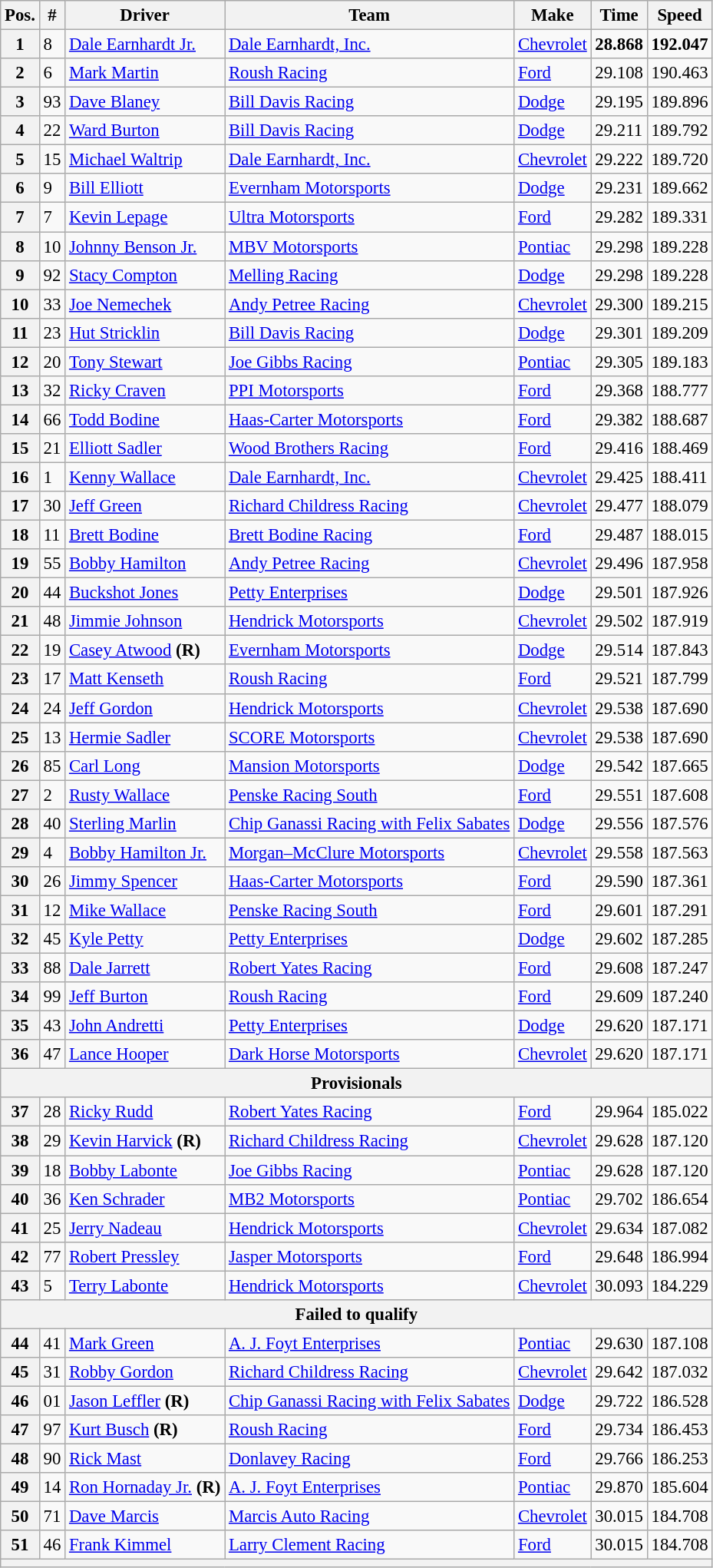<table class="wikitable" style="font-size:95%">
<tr>
<th>Pos.</th>
<th>#</th>
<th>Driver</th>
<th>Team</th>
<th>Make</th>
<th>Time</th>
<th>Speed</th>
</tr>
<tr>
<th>1</th>
<td>8</td>
<td><a href='#'>Dale Earnhardt Jr.</a></td>
<td><a href='#'>Dale Earnhardt, Inc.</a></td>
<td><a href='#'>Chevrolet</a></td>
<td><strong>28.868</strong></td>
<td><strong>192.047</strong></td>
</tr>
<tr>
<th>2</th>
<td>6</td>
<td><a href='#'>Mark Martin</a></td>
<td><a href='#'>Roush Racing</a></td>
<td><a href='#'>Ford</a></td>
<td>29.108</td>
<td>190.463</td>
</tr>
<tr>
<th>3</th>
<td>93</td>
<td><a href='#'>Dave Blaney</a></td>
<td><a href='#'>Bill Davis Racing</a></td>
<td><a href='#'>Dodge</a></td>
<td>29.195</td>
<td>189.896</td>
</tr>
<tr>
<th>4</th>
<td>22</td>
<td><a href='#'>Ward Burton</a></td>
<td><a href='#'>Bill Davis Racing</a></td>
<td><a href='#'>Dodge</a></td>
<td>29.211</td>
<td>189.792</td>
</tr>
<tr>
<th>5</th>
<td>15</td>
<td><a href='#'>Michael Waltrip</a></td>
<td><a href='#'>Dale Earnhardt, Inc.</a></td>
<td><a href='#'>Chevrolet</a></td>
<td>29.222</td>
<td>189.720</td>
</tr>
<tr>
<th>6</th>
<td>9</td>
<td><a href='#'>Bill Elliott</a></td>
<td><a href='#'>Evernham Motorsports</a></td>
<td><a href='#'>Dodge</a></td>
<td>29.231</td>
<td>189.662</td>
</tr>
<tr>
<th>7</th>
<td>7</td>
<td><a href='#'>Kevin Lepage</a></td>
<td><a href='#'>Ultra Motorsports</a></td>
<td><a href='#'>Ford</a></td>
<td>29.282</td>
<td>189.331</td>
</tr>
<tr>
<th>8</th>
<td>10</td>
<td><a href='#'>Johnny Benson Jr.</a></td>
<td><a href='#'>MBV Motorsports</a></td>
<td><a href='#'>Pontiac</a></td>
<td>29.298</td>
<td>189.228</td>
</tr>
<tr>
<th>9</th>
<td>92</td>
<td><a href='#'>Stacy Compton</a></td>
<td><a href='#'>Melling Racing</a></td>
<td><a href='#'>Dodge</a></td>
<td>29.298</td>
<td>189.228</td>
</tr>
<tr>
<th>10</th>
<td>33</td>
<td><a href='#'>Joe Nemechek</a></td>
<td><a href='#'>Andy Petree Racing</a></td>
<td><a href='#'>Chevrolet</a></td>
<td>29.300</td>
<td>189.215</td>
</tr>
<tr>
<th>11</th>
<td>23</td>
<td><a href='#'>Hut Stricklin</a></td>
<td><a href='#'>Bill Davis Racing</a></td>
<td><a href='#'>Dodge</a></td>
<td>29.301</td>
<td>189.209</td>
</tr>
<tr>
<th>12</th>
<td>20</td>
<td><a href='#'>Tony Stewart</a></td>
<td><a href='#'>Joe Gibbs Racing</a></td>
<td><a href='#'>Pontiac</a></td>
<td>29.305</td>
<td>189.183</td>
</tr>
<tr>
<th>13</th>
<td>32</td>
<td><a href='#'>Ricky Craven</a></td>
<td><a href='#'>PPI Motorsports</a></td>
<td><a href='#'>Ford</a></td>
<td>29.368</td>
<td>188.777</td>
</tr>
<tr>
<th>14</th>
<td>66</td>
<td><a href='#'>Todd Bodine</a></td>
<td><a href='#'>Haas-Carter Motorsports</a></td>
<td><a href='#'>Ford</a></td>
<td>29.382</td>
<td>188.687</td>
</tr>
<tr>
<th>15</th>
<td>21</td>
<td><a href='#'>Elliott Sadler</a></td>
<td><a href='#'>Wood Brothers Racing</a></td>
<td><a href='#'>Ford</a></td>
<td>29.416</td>
<td>188.469</td>
</tr>
<tr>
<th>16</th>
<td>1</td>
<td><a href='#'>Kenny Wallace</a></td>
<td><a href='#'>Dale Earnhardt, Inc.</a></td>
<td><a href='#'>Chevrolet</a></td>
<td>29.425</td>
<td>188.411</td>
</tr>
<tr>
<th>17</th>
<td>30</td>
<td><a href='#'>Jeff Green</a></td>
<td><a href='#'>Richard Childress Racing</a></td>
<td><a href='#'>Chevrolet</a></td>
<td>29.477</td>
<td>188.079</td>
</tr>
<tr>
<th>18</th>
<td>11</td>
<td><a href='#'>Brett Bodine</a></td>
<td><a href='#'>Brett Bodine Racing</a></td>
<td><a href='#'>Ford</a></td>
<td>29.487</td>
<td>188.015</td>
</tr>
<tr>
<th>19</th>
<td>55</td>
<td><a href='#'>Bobby Hamilton</a></td>
<td><a href='#'>Andy Petree Racing</a></td>
<td><a href='#'>Chevrolet</a></td>
<td>29.496</td>
<td>187.958</td>
</tr>
<tr>
<th>20</th>
<td>44</td>
<td><a href='#'>Buckshot Jones</a></td>
<td><a href='#'>Petty Enterprises</a></td>
<td><a href='#'>Dodge</a></td>
<td>29.501</td>
<td>187.926</td>
</tr>
<tr>
<th>21</th>
<td>48</td>
<td><a href='#'>Jimmie Johnson</a></td>
<td><a href='#'>Hendrick Motorsports</a></td>
<td><a href='#'>Chevrolet</a></td>
<td>29.502</td>
<td>187.919</td>
</tr>
<tr>
<th>22</th>
<td>19</td>
<td><a href='#'>Casey Atwood</a> <strong>(R)</strong></td>
<td><a href='#'>Evernham Motorsports</a></td>
<td><a href='#'>Dodge</a></td>
<td>29.514</td>
<td>187.843</td>
</tr>
<tr>
<th>23</th>
<td>17</td>
<td><a href='#'>Matt Kenseth</a></td>
<td><a href='#'>Roush Racing</a></td>
<td><a href='#'>Ford</a></td>
<td>29.521</td>
<td>187.799</td>
</tr>
<tr>
<th>24</th>
<td>24</td>
<td><a href='#'>Jeff Gordon</a></td>
<td><a href='#'>Hendrick Motorsports</a></td>
<td><a href='#'>Chevrolet</a></td>
<td>29.538</td>
<td>187.690</td>
</tr>
<tr>
<th>25</th>
<td>13</td>
<td><a href='#'>Hermie Sadler</a></td>
<td><a href='#'>SCORE Motorsports</a></td>
<td><a href='#'>Chevrolet</a></td>
<td>29.538</td>
<td>187.690</td>
</tr>
<tr>
<th>26</th>
<td>85</td>
<td><a href='#'>Carl Long</a></td>
<td><a href='#'>Mansion Motorsports</a></td>
<td><a href='#'>Dodge</a></td>
<td>29.542</td>
<td>187.665</td>
</tr>
<tr>
<th>27</th>
<td>2</td>
<td><a href='#'>Rusty Wallace</a></td>
<td><a href='#'>Penske Racing South</a></td>
<td><a href='#'>Ford</a></td>
<td>29.551</td>
<td>187.608</td>
</tr>
<tr>
<th>28</th>
<td>40</td>
<td><a href='#'>Sterling Marlin</a></td>
<td><a href='#'>Chip Ganassi Racing with Felix Sabates</a></td>
<td><a href='#'>Dodge</a></td>
<td>29.556</td>
<td>187.576</td>
</tr>
<tr>
<th>29</th>
<td>4</td>
<td><a href='#'>Bobby Hamilton Jr.</a></td>
<td><a href='#'>Morgan–McClure Motorsports</a></td>
<td><a href='#'>Chevrolet</a></td>
<td>29.558</td>
<td>187.563</td>
</tr>
<tr>
<th>30</th>
<td>26</td>
<td><a href='#'>Jimmy Spencer</a></td>
<td><a href='#'>Haas-Carter Motorsports</a></td>
<td><a href='#'>Ford</a></td>
<td>29.590</td>
<td>187.361</td>
</tr>
<tr>
<th>31</th>
<td>12</td>
<td><a href='#'>Mike Wallace</a></td>
<td><a href='#'>Penske Racing South</a></td>
<td><a href='#'>Ford</a></td>
<td>29.601</td>
<td>187.291</td>
</tr>
<tr>
<th>32</th>
<td>45</td>
<td><a href='#'>Kyle Petty</a></td>
<td><a href='#'>Petty Enterprises</a></td>
<td><a href='#'>Dodge</a></td>
<td>29.602</td>
<td>187.285</td>
</tr>
<tr>
<th>33</th>
<td>88</td>
<td><a href='#'>Dale Jarrett</a></td>
<td><a href='#'>Robert Yates Racing</a></td>
<td><a href='#'>Ford</a></td>
<td>29.608</td>
<td>187.247</td>
</tr>
<tr>
<th>34</th>
<td>99</td>
<td><a href='#'>Jeff Burton</a></td>
<td><a href='#'>Roush Racing</a></td>
<td><a href='#'>Ford</a></td>
<td>29.609</td>
<td>187.240</td>
</tr>
<tr>
<th>35</th>
<td>43</td>
<td><a href='#'>John Andretti</a></td>
<td><a href='#'>Petty Enterprises</a></td>
<td><a href='#'>Dodge</a></td>
<td>29.620</td>
<td>187.171</td>
</tr>
<tr>
<th>36</th>
<td>47</td>
<td><a href='#'>Lance Hooper</a></td>
<td><a href='#'>Dark Horse Motorsports</a></td>
<td><a href='#'>Chevrolet</a></td>
<td>29.620</td>
<td>187.171</td>
</tr>
<tr>
<th colspan="7">Provisionals</th>
</tr>
<tr>
<th>37</th>
<td>28</td>
<td><a href='#'>Ricky Rudd</a></td>
<td><a href='#'>Robert Yates Racing</a></td>
<td><a href='#'>Ford</a></td>
<td>29.964</td>
<td>185.022</td>
</tr>
<tr>
<th>38</th>
<td>29</td>
<td><a href='#'>Kevin Harvick</a> <strong>(R)</strong></td>
<td><a href='#'>Richard Childress Racing</a></td>
<td><a href='#'>Chevrolet</a></td>
<td>29.628</td>
<td>187.120</td>
</tr>
<tr>
<th>39</th>
<td>18</td>
<td><a href='#'>Bobby Labonte</a></td>
<td><a href='#'>Joe Gibbs Racing</a></td>
<td><a href='#'>Pontiac</a></td>
<td>29.628</td>
<td>187.120</td>
</tr>
<tr>
<th>40</th>
<td>36</td>
<td><a href='#'>Ken Schrader</a></td>
<td><a href='#'>MB2 Motorsports</a></td>
<td><a href='#'>Pontiac</a></td>
<td>29.702</td>
<td>186.654</td>
</tr>
<tr>
<th>41</th>
<td>25</td>
<td><a href='#'>Jerry Nadeau</a></td>
<td><a href='#'>Hendrick Motorsports</a></td>
<td><a href='#'>Chevrolet</a></td>
<td>29.634</td>
<td>187.082</td>
</tr>
<tr>
<th>42</th>
<td>77</td>
<td><a href='#'>Robert Pressley</a></td>
<td><a href='#'>Jasper Motorsports</a></td>
<td><a href='#'>Ford</a></td>
<td>29.648</td>
<td>186.994</td>
</tr>
<tr>
<th>43</th>
<td>5</td>
<td><a href='#'>Terry Labonte</a></td>
<td><a href='#'>Hendrick Motorsports</a></td>
<td><a href='#'>Chevrolet</a></td>
<td>30.093</td>
<td>184.229</td>
</tr>
<tr>
<th colspan="7">Failed to qualify</th>
</tr>
<tr>
<th>44</th>
<td>41</td>
<td><a href='#'>Mark Green</a></td>
<td><a href='#'>A. J. Foyt Enterprises</a></td>
<td><a href='#'>Pontiac</a></td>
<td>29.630</td>
<td>187.108</td>
</tr>
<tr>
<th>45</th>
<td>31</td>
<td><a href='#'>Robby Gordon</a></td>
<td><a href='#'>Richard Childress Racing</a></td>
<td><a href='#'>Chevrolet</a></td>
<td>29.642</td>
<td>187.032</td>
</tr>
<tr>
<th>46</th>
<td>01</td>
<td><a href='#'>Jason Leffler</a> <strong>(R)</strong></td>
<td><a href='#'>Chip Ganassi Racing with Felix Sabates</a></td>
<td><a href='#'>Dodge</a></td>
<td>29.722</td>
<td>186.528</td>
</tr>
<tr>
<th>47</th>
<td>97</td>
<td><a href='#'>Kurt Busch</a> <strong>(R)</strong></td>
<td><a href='#'>Roush Racing</a></td>
<td><a href='#'>Ford</a></td>
<td>29.734</td>
<td>186.453</td>
</tr>
<tr>
<th>48</th>
<td>90</td>
<td><a href='#'>Rick Mast</a></td>
<td><a href='#'>Donlavey Racing</a></td>
<td><a href='#'>Ford</a></td>
<td>29.766</td>
<td>186.253</td>
</tr>
<tr>
<th>49</th>
<td>14</td>
<td><a href='#'>Ron Hornaday Jr.</a> <strong>(R)</strong></td>
<td><a href='#'>A. J. Foyt Enterprises</a></td>
<td><a href='#'>Pontiac</a></td>
<td>29.870</td>
<td>185.604</td>
</tr>
<tr>
<th>50</th>
<td>71</td>
<td><a href='#'>Dave Marcis</a></td>
<td><a href='#'>Marcis Auto Racing</a></td>
<td><a href='#'>Chevrolet</a></td>
<td>30.015</td>
<td>184.708</td>
</tr>
<tr>
<th>51</th>
<td>46</td>
<td><a href='#'>Frank Kimmel</a></td>
<td><a href='#'>Larry Clement Racing</a></td>
<td><a href='#'>Ford</a></td>
<td>30.015</td>
<td>184.708</td>
</tr>
<tr>
<th colspan="7"></th>
</tr>
</table>
